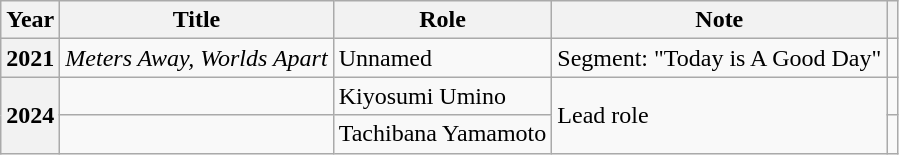<table class="wikitable sortable plainrowheaders">
<tr>
<th scope="col">Year</th>
<th scope="col">Title</th>
<th scope="col">Role</th>
<th scope="col" class="unsortable">Note</th>
<th scope="col" class="unsortable"></th>
</tr>
<tr>
<th scope="row">2021</th>
<td><em>Meters Away, Worlds Apart</em></td>
<td>Unnamed</td>
<td>Segment:  "Today is A Good Day"</td>
<td style="text-align:center"></td>
</tr>
<tr>
<th rowspan="2" scope="row">2024</th>
<td><em></em></td>
<td>Kiyosumi Umino</td>
<td rowspan="2">Lead role</td>
<td style="text-align:center"></td>
</tr>
<tr>
<td><em></em></td>
<td>Tachibana Yamamoto</td>
<td style="text-align:center"></td>
</tr>
</table>
